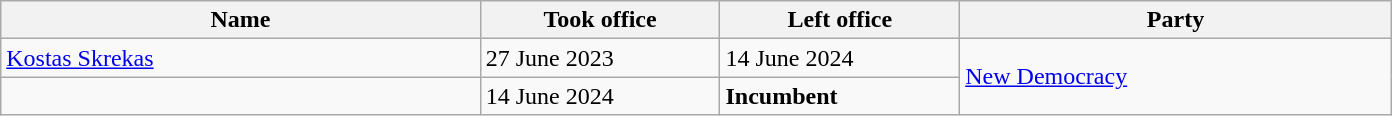<table class="wikitable">
<tr>
<th width="20%">Name</th>
<th width="10%">Took office</th>
<th width="10%">Left office</th>
<th width="18%">Party</th>
</tr>
<tr>
<td><a href='#'>Kostas Skrekas</a></td>
<td>27 June 2023</td>
<td>14 June 2024</td>
<td rowspan=2><a href='#'>New Democracy</a></td>
</tr>
<tr>
<td></td>
<td>14 June 2024</td>
<td><strong>Incumbent</strong></td>
</tr>
</table>
